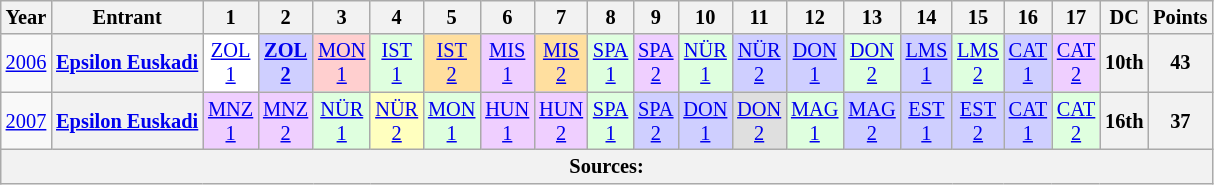<table class="wikitable" style="text-align:center; font-size:85%">
<tr>
<th>Year</th>
<th>Entrant</th>
<th>1</th>
<th>2</th>
<th>3</th>
<th>4</th>
<th>5</th>
<th>6</th>
<th>7</th>
<th>8</th>
<th>9</th>
<th>10</th>
<th>11</th>
<th>12</th>
<th>13</th>
<th>14</th>
<th>15</th>
<th>16</th>
<th>17</th>
<th>DC</th>
<th>Points</th>
</tr>
<tr>
<td><a href='#'>2006</a></td>
<th nowrap><a href='#'>Epsilon Euskadi</a></th>
<td style="background:#FFFFFF;"><a href='#'>ZOL<br>1</a><br></td>
<td style="background:#CFCFFF;"><strong><a href='#'>ZOL<br>2</a></strong><br></td>
<td style="background:#FFCFCF;"><a href='#'>MON<br>1</a><br></td>
<td style="background:#DFFFDF;"><a href='#'>IST<br>1</a><br></td>
<td style="background:#FFDF9F;"><a href='#'>IST<br>2</a><br></td>
<td style="background:#EFCFFF;"><a href='#'>MIS<br>1</a><br></td>
<td style="background:#FFDF9F;"><a href='#'>MIS<br>2</a><br></td>
<td style="background:#DFFFDF;"><a href='#'>SPA<br>1</a><br></td>
<td style="background:#EFCFFF;"><a href='#'>SPA<br>2</a><br></td>
<td style="background:#DFFFDF;"><a href='#'>NÜR<br>1</a><br></td>
<td style="background:#CFCFFF;"><a href='#'>NÜR<br>2</a><br></td>
<td style="background:#CFCFFF;"><a href='#'>DON<br>1</a><br></td>
<td style="background:#DFFFDF;"><a href='#'>DON<br>2</a><br></td>
<td style="background:#CFCFFF;"><a href='#'>LMS<br>1</a><br></td>
<td style="background:#DFFFDF;"><a href='#'>LMS<br>2</a><br></td>
<td style="background:#CFCFFF;"><a href='#'>CAT<br>1</a><br></td>
<td style="background:#EFCFFF;"><a href='#'>CAT<br>2</a><br></td>
<th>10th</th>
<th>43</th>
</tr>
<tr>
<td><a href='#'>2007</a></td>
<th nowrap><a href='#'>Epsilon Euskadi</a></th>
<td style="background:#EFCFFF;"><a href='#'>MNZ<br>1</a><br></td>
<td style="background:#EFCFFF;"><a href='#'>MNZ<br>2</a><br></td>
<td style="background:#DFFFDF;"><a href='#'>NÜR<br>1</a><br></td>
<td style="background:#FFFFBF;"><a href='#'>NÜR<br>2</a><br></td>
<td style="background:#DFFFDF;"><a href='#'>MON<br>1</a><br></td>
<td style="background:#EFCFFF;"><a href='#'>HUN<br>1</a><br></td>
<td style="background:#EFCFFF;"><a href='#'>HUN<br>2</a><br></td>
<td style="background:#DFFFDF;"><a href='#'>SPA<br>1</a><br></td>
<td style="background:#CFCFFF;"><a href='#'>SPA<br>2</a><br></td>
<td style="background:#CFCFFF;"><a href='#'>DON<br>1</a><br></td>
<td style="background:#DFDFDF;"><a href='#'>DON<br>2</a><br></td>
<td style="background:#DFFFDF;"><a href='#'>MAG<br>1</a><br></td>
<td style="background:#CFCFFF;"><a href='#'>MAG<br>2</a><br></td>
<td style="background:#CFCFFF;"><a href='#'>EST<br>1</a><br></td>
<td style="background:#CFCFFF;"><a href='#'>EST<br>2</a><br></td>
<td style="background:#CFCFFF;"><a href='#'>CAT<br>1</a><br></td>
<td style="background:#DFFFDF;"><a href='#'>CAT<br>2</a><br></td>
<th>16th</th>
<th>37</th>
</tr>
<tr>
<th colspan="21">Sources:</th>
</tr>
</table>
